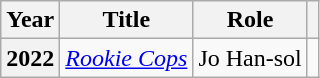<table class="wikitable sortable plainrowheaders">
<tr>
<th scope="col">Year</th>
<th scope="col">Title</th>
<th scope="col">Role</th>
<th scope="col" class="unsortable"></th>
</tr>
<tr>
<th scope="row">2022</th>
<td><em><a href='#'>Rookie Cops</a></em></td>
<td>Jo Han-sol</td>
<td></td>
</tr>
</table>
